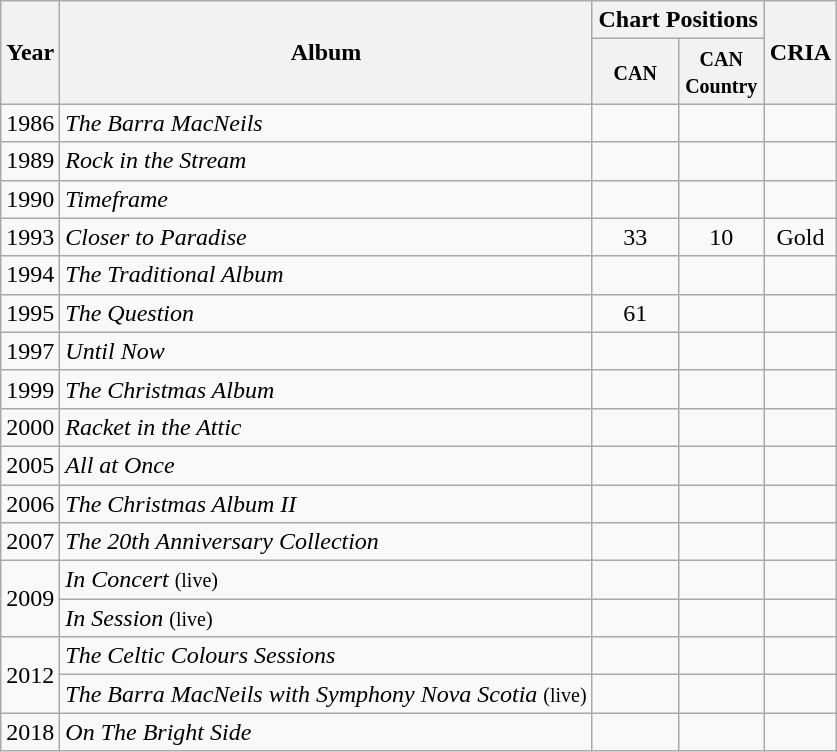<table class="wikitable">
<tr>
<th rowspan="2">Year</th>
<th rowspan="2">Album</th>
<th colspan="2">Chart Positions</th>
<th rowspan="2">CRIA</th>
</tr>
<tr>
<th width="50"><small>CAN</small></th>
<th width="50"><small>CAN Country</small></th>
</tr>
<tr>
<td>1986</td>
<td><em>The Barra MacNeils</em></td>
<td></td>
<td></td>
<td></td>
</tr>
<tr>
<td>1989</td>
<td><em>Rock in the Stream</em></td>
<td></td>
<td></td>
<td></td>
</tr>
<tr>
<td>1990</td>
<td><em>Timeframe</em></td>
<td></td>
<td></td>
<td></td>
</tr>
<tr>
<td>1993</td>
<td><em>Closer to Paradise</em></td>
<td align="center">33</td>
<td align="center">10</td>
<td align="center">Gold</td>
</tr>
<tr>
<td>1994</td>
<td><em>The Traditional Album</em></td>
<td></td>
<td></td>
<td></td>
</tr>
<tr>
<td>1995</td>
<td><em>The Question</em></td>
<td align="center">61</td>
<td></td>
<td></td>
</tr>
<tr>
<td>1997</td>
<td><em>Until Now</em></td>
<td></td>
<td></td>
<td></td>
</tr>
<tr>
<td>1999</td>
<td><em>The Christmas Album</em></td>
<td></td>
<td></td>
<td></td>
</tr>
<tr>
<td>2000</td>
<td><em>Racket in the Attic</em></td>
<td></td>
<td></td>
<td></td>
</tr>
<tr>
<td>2005</td>
<td><em>All at Once</em></td>
<td></td>
<td></td>
<td></td>
</tr>
<tr>
<td>2006</td>
<td><em>The Christmas Album II</em></td>
<td></td>
<td></td>
<td></td>
</tr>
<tr>
<td>2007</td>
<td><em>The 20th Anniversary Collection</em></td>
<td></td>
<td></td>
<td></td>
</tr>
<tr>
<td rowspan="2">2009</td>
<td><em>In Concert</em> <small>(live)</small></td>
<td></td>
<td></td>
<td></td>
</tr>
<tr>
<td><em>In Session</em> <small>(live)</small></td>
<td></td>
<td></td>
<td></td>
</tr>
<tr>
<td rowspan="2">2012</td>
<td><em>The Celtic Colours Sessions</em></td>
<td></td>
<td></td>
<td></td>
</tr>
<tr>
<td><em>The Barra MacNeils with Symphony Nova Scotia</em> <small>(live)</small></td>
<td></td>
<td></td>
<td></td>
</tr>
<tr>
<td>2018</td>
<td><em>On The Bright Side</em></td>
<td></td>
<td></td>
<td></td>
</tr>
</table>
